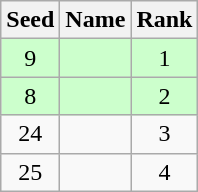<table class="wikitable" style="text-align:center;">
<tr>
<th>Seed</th>
<th>Name</th>
<th>Rank</th>
</tr>
<tr bgcolor="#ccffcc">
<td>9</td>
<td align=left></td>
<td>1</td>
</tr>
<tr bgcolor="#ccffcc">
<td>8</td>
<td align=left></td>
<td>2</td>
</tr>
<tr>
<td>24</td>
<td align=left></td>
<td>3</td>
</tr>
<tr>
<td>25</td>
<td align=left></td>
<td>4</td>
</tr>
</table>
